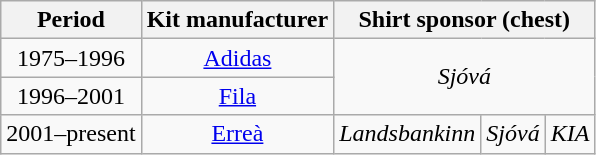<table class="wikitable" style="text-align: center">
<tr>
<th>Period</th>
<th>Kit manufacturer</th>
<th colspan=3>Shirt sponsor (chest)</th>
</tr>
<tr>
<td>1975–1996</td>
<td><a href='#'>Adidas</a></td>
<td rowspan=2 colspan=3><em>Sjóvá</em></td>
</tr>
<tr>
<td>1996–2001</td>
<td><a href='#'>Fila</a></td>
</tr>
<tr>
<td>2001–present</td>
<td><a href='#'>Erreà</a></td>
<td rowspan=3><em>Landsbankinn</em></td>
<td rowspan=4><em>Sjóvá</em></td>
<td rowspan=5><em>KIA</em></td>
</tr>
</table>
